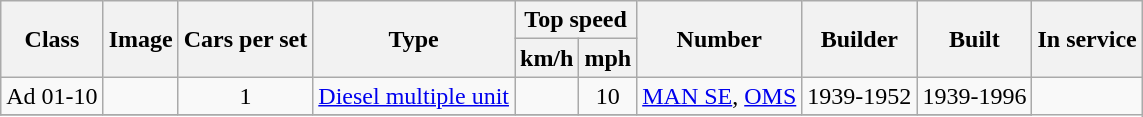<table class="wikitable">
<tr style="background:#f9f9f9;">
<th rowspan="2">Class</th>
<th rowspan="2">Image</th>
<th rowspan="2">Cars per set</th>
<th rowspan="2">Type</th>
<th colspan="2">Top speed</th>
<th rowspan="2">Number</th>
<th rowspan="2">Builder</th>
<th rowspan="2">Built</th>
<th rowspan="2">In service</th>
</tr>
<tr style="background:#f9f9f9;">
<th>km/h</th>
<th>mph</th>
</tr>
<tr>
<td>Ad 01-10</td>
<td></td>
<td align=center>1</td>
<td><a href='#'>Diesel multiple unit</a></td>
<td></td>
<td align=center>10</td>
<td><a href='#'>MAN SE</a>, <a href='#'>OMS</a></td>
<td>1939-1952</td>
<td>1939-1996</td>
</tr>
<tr>
</tr>
</table>
